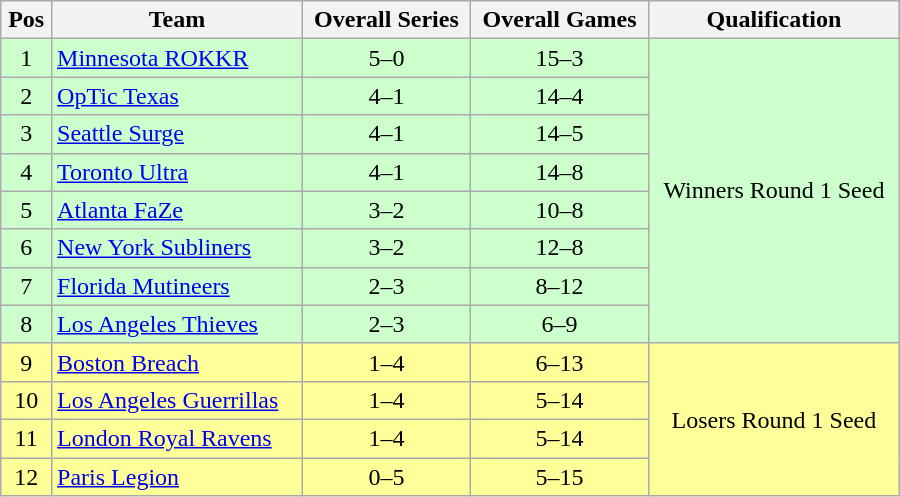<table class="wikitable" width="600px" style="text-align:center">
<tr>
<th>Pos</th>
<th>Team</th>
<th>Overall Series</th>
<th>Overall Games</th>
<th>Qualification</th>
</tr>
<tr style="background:#CCFFCC">
<td>1</td>
<td style="text-align:left"><a href='#'>Minnesota ROKKR</a></td>
<td>5–0</td>
<td>15–3</td>
<td rowspan="8">Winners Round 1 Seed</td>
</tr>
<tr style="background:#CCFFCC">
<td>2</td>
<td style="text-align:left"><a href='#'>OpTic Texas</a></td>
<td>4–1</td>
<td>14–4</td>
</tr>
<tr style="background:#CCFFCC">
<td>3</td>
<td style="text-align:left"><a href='#'>Seattle Surge</a></td>
<td>4–1</td>
<td>14–5</td>
</tr>
<tr style="background:#CCFFCC">
<td>4</td>
<td style="text-align:left"><a href='#'>Toronto Ultra</a></td>
<td>4–1</td>
<td>14–8</td>
</tr>
<tr style="background:#CCFFCC">
<td style="text-align:center; background:#CCFFCC;">5</td>
<td style="text-align:left"><a href='#'>Atlanta FaZe</a></td>
<td>3–2</td>
<td>10–8</td>
</tr>
<tr style="background:#CCFFCC">
<td>6</td>
<td style="text-align:left"><a href='#'>New York Subliners</a></td>
<td>3–2</td>
<td>12–8</td>
</tr>
<tr style="background:#CCFFCC">
<td>7</td>
<td style="text-align:left"><a href='#'>Florida Mutineers</a></td>
<td>2–3</td>
<td>8–12</td>
</tr>
<tr style="background:#CCFFCC">
<td>8</td>
<td style="text-align:left"><a href='#'>Los Angeles Thieves</a></td>
<td>2–3</td>
<td>6–9</td>
</tr>
<tr style="background:#FFFF99">
<td>9</td>
<td style="text-align:left"><a href='#'>Boston Breach</a></td>
<td>1–4</td>
<td>6–13</td>
<td rowspan="4">Losers Round 1 Seed</td>
</tr>
<tr style="background:#FFFF99">
<td>10</td>
<td style="text-align:left"><a href='#'>Los Angeles Guerrillas</a></td>
<td>1–4</td>
<td>5–14</td>
</tr>
<tr style="background:#FFFF99">
<td>11</td>
<td style="text-align:left"><a href='#'>London Royal Ravens</a></td>
<td>1–4</td>
<td>5–14</td>
</tr>
<tr style="background:#FFFF99">
<td>12</td>
<td style="text-align:left"><a href='#'>Paris Legion</a></td>
<td>0–5</td>
<td>5–15</td>
</tr>
</table>
